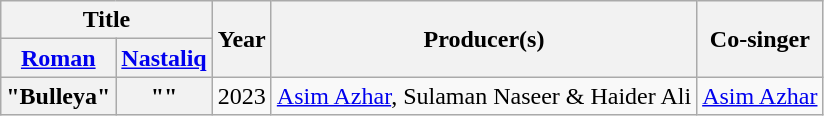<table class="wikitable plainrowheaders">
<tr>
<th colspan="2">Title</th>
<th rowspan="2">Year</th>
<th rowspan="2">Producer(s)</th>
<th rowspan="2">Co-singer</th>
</tr>
<tr>
<th><a href='#'>Roman</a></th>
<th><a href='#'>Nastaliq</a></th>
</tr>
<tr>
<th scope="row">"Bulleya"</th>
<th>""</th>
<td>2023</td>
<td><a href='#'>Asim Azhar</a>, Sulaman Naseer & Haider Ali</td>
<td><a href='#'>Asim Azhar</a></td>
</tr>
</table>
